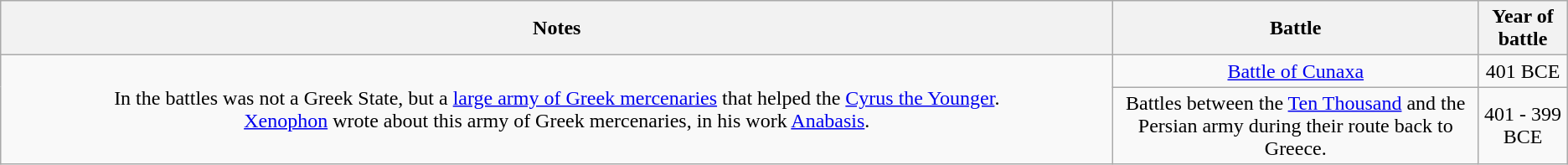<table class="wikitable" style="text-align:center">
<tr>
<th class="unsortable" width="71%">Notes</th>
<th class="unsortable">Battle</th>
<th class="unsortable">Year of battle</th>
</tr>
<tr>
<td rowspan=2>In the battles was not a Greek State, but a <a href='#'>large army of Greek mercenaries</a> that helped the <a href='#'>Cyrus the Younger</a>. <br> <a href='#'>Xenophon</a> wrote about this army of Greek mercenaries, in his work <a href='#'>Anabasis</a>.</td>
<td><a href='#'>Battle of Cunaxa</a></td>
<td>401 BCE</td>
</tr>
<tr>
<td>Battles between the <a href='#'>Ten Thousand</a> and the Persian army during their route back to Greece.</td>
<td>401 - 399 BCE</td>
</tr>
</table>
